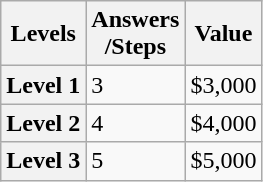<table class="wikitable">
<tr>
<th>Levels</th>
<th>Answers<br>/Steps</th>
<th>Value</th>
</tr>
<tr>
<th>Level 1</th>
<td>3</td>
<td>$3,000</td>
</tr>
<tr>
<th>Level 2</th>
<td>4</td>
<td>$4,000</td>
</tr>
<tr>
<th>Level 3</th>
<td>5</td>
<td>$5,000</td>
</tr>
</table>
